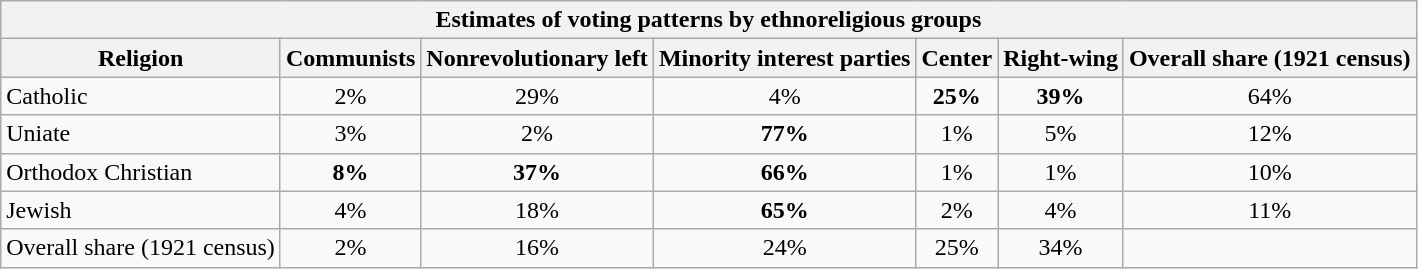<table class=wikitable style=text-align:center>
<tr>
<th colspan=7>Estimates of voting patterns by ethnoreligious groups</th>
</tr>
<tr>
<th>Religion</th>
<th>Communists</th>
<th>Nonrevolutionary left</th>
<th>Minority interest parties</th>
<th>Center</th>
<th>Right-wing</th>
<th>Overall share (1921 census)</th>
</tr>
<tr>
<td align=left>Catholic</td>
<td>2%</td>
<td>29%</td>
<td>4%</td>
<td><strong>25%</strong></td>
<td><strong>39%</strong></td>
<td>64%</td>
</tr>
<tr>
<td align=left>Uniate</td>
<td>3%</td>
<td>2%</td>
<td><strong>77%</strong></td>
<td>1%</td>
<td>5%</td>
<td>12%</td>
</tr>
<tr>
<td align=left>Orthodox Christian</td>
<td><strong>8%</strong></td>
<td><strong>37%</strong></td>
<td><strong>66%</strong></td>
<td>1%</td>
<td>1%</td>
<td>10%</td>
</tr>
<tr>
<td align=left>Jewish</td>
<td>4%</td>
<td>18%</td>
<td><strong>65%</strong></td>
<td>2%</td>
<td>4%</td>
<td>11%</td>
</tr>
<tr>
<td align=left>Overall share (1921 census)</td>
<td>2%</td>
<td>16%</td>
<td>24%</td>
<td>25%</td>
<td>34%</td>
<td></td>
</tr>
</table>
